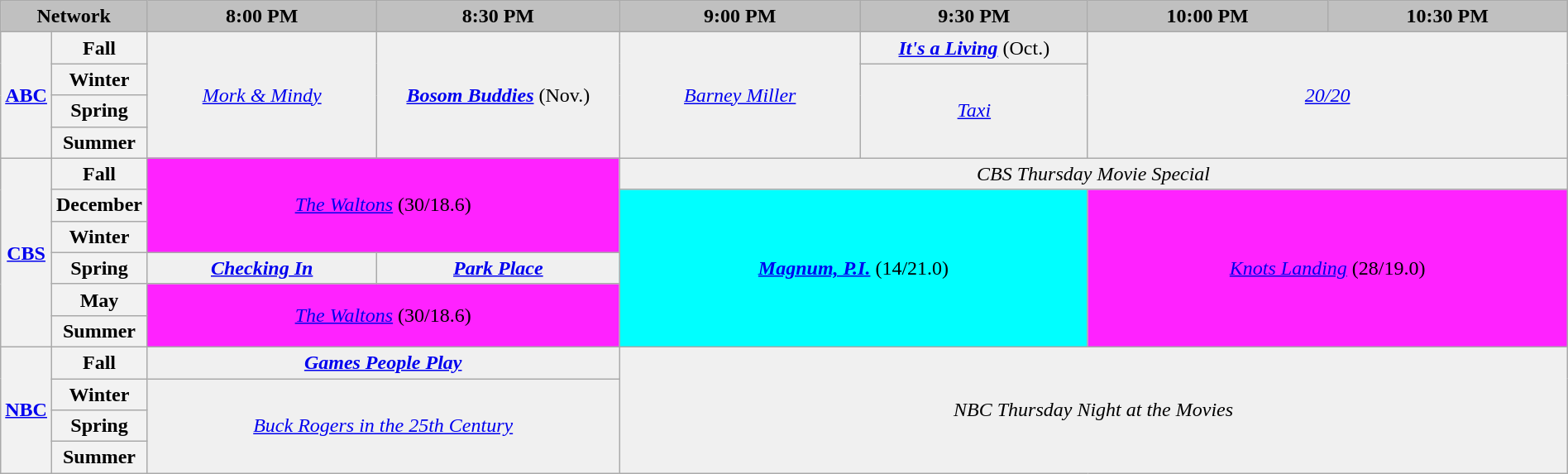<table class="wikitable plainrowheaders" style="width:100%; margin:auto; text-align:center;">
<tr>
<th colspan="2" style="background-color:#C0C0C0;text-align:center">Network</th>
<th width="16%" style="background-color:#C0C0C0;text-align:center">8:00 PM</th>
<th width="17%" style="background-color:#C0C0C0;text-align:center">8:30 PM</th>
<th width="17%" style="background-color:#C0C0C0;text-align:center">9:00 PM</th>
<th width="16%" style="background-color:#C0C0C0;text-align:center">9:30 PM</th>
<th width="17%" style="background-color:#C0C0C0;text-align:center">10:00 PM</th>
<th width="17%" style="background-color:#C0C0C0;text-align:center">10:30 PM</th>
</tr>
<tr>
<th bgcolor="#C0C0C0" rowspan="4"><a href='#'>ABC</a></th>
<th>Fall</th>
<td bgcolor="#F0F0F0" rowspan="4"><em><a href='#'>Mork & Mindy</a></em></td>
<td bgcolor="#F0F0F0" rowspan="4"><strong><em><a href='#'>Bosom Buddies</a></em></strong> (Nov.)</td>
<td bgcolor="#F0F0F0" rowspan="4"><em><a href='#'>Barney Miller</a></em></td>
<td bgcolor="#F0F0F0"><strong><em><a href='#'>It's a Living</a></em></strong> (Oct.)</td>
<td bgcolor="#F0F0F0" colspan="2" rowspan="4"><em><a href='#'>20/20</a></em></td>
</tr>
<tr>
<th>Winter</th>
<td bgcolor="#F0F0F0" rowspan="3"><em><a href='#'>Taxi</a></em></td>
</tr>
<tr>
<th>Spring</th>
</tr>
<tr>
<th>Summer</th>
</tr>
<tr>
<th bgcolor="#C0C0C0" rowspan="6"><a href='#'>CBS</a></th>
<th>Fall</th>
<td bgcolor="#FF22FF" colspan="2" rowspan="3"><em><a href='#'>The Waltons</a></em> (30/18.6)</td>
<td bgcolor="#F0F0F0" colspan="4"><em>CBS Thursday Movie Special</em></td>
</tr>
<tr>
<th>December</th>
<td bgcolor="#00FFFF" colspan="2" rowspan="5"><strong><em><a href='#'>Magnum, P.I.</a></em></strong> (14/21.0)</td>
<td bgcolor="#FF22FF" colspan="2" rowspan="5"><em><a href='#'>Knots Landing</a></em> (28/19.0)</td>
</tr>
<tr>
<th>Winter</th>
</tr>
<tr>
<th>Spring</th>
<td bgcolor="#F0F0F0"><strong><em><a href='#'>Checking In</a></em></strong></td>
<td bgcolor="#F0F0F0"><strong><em><a href='#'>Park Place</a></em></strong></td>
</tr>
<tr>
<th>May</th>
<td bgcolor="#FF22FF" colspan="2" rowspan="2"><em><a href='#'>The Waltons</a></em> (30/18.6)</td>
</tr>
<tr>
<th>Summer</th>
</tr>
<tr>
<th rowspan="4" bgcolor="#C0C0C0"><a href='#'>NBC</a></th>
<th>Fall</th>
<td bgcolor="#F0F0F0" colspan="2"><strong><em><a href='#'>Games People Play</a></em></strong></td>
<td colspan="4" rowspan="4" bgcolor="#F0F0F0"><em>NBC Thursday Night at the Movies</em></td>
</tr>
<tr>
<th>Winter</th>
<td colspan="2" rowspan="3" bgcolor="#F0F0F0"><em><a href='#'>Buck Rogers in the 25th Century</a></em></td>
</tr>
<tr>
<th>Spring</th>
</tr>
<tr>
<th>Summer</th>
</tr>
</table>
